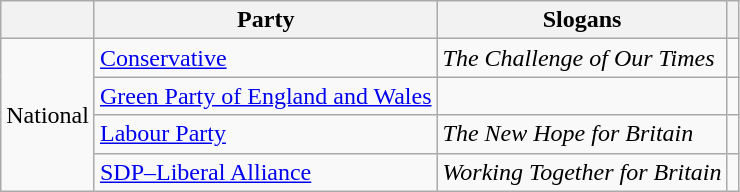<table class="wikitable">
<tr>
<th></th>
<th>Party</th>
<th>Slogans</th>
<th></th>
</tr>
<tr>
<td rowspan="4">National</td>
<td><a href='#'>Conservative</a></td>
<td><em>The Challenge of Our Times</em></td>
<td></td>
</tr>
<tr>
<td><a href='#'>Green Party of England and Wales</a></td>
<td></td>
<td></td>
</tr>
<tr>
<td><a href='#'>Labour Party</a></td>
<td><em>The New Hope for Britain</em></td>
<td></td>
</tr>
<tr>
<td><a href='#'>SDP–Liberal Alliance</a></td>
<td><em>Working Together for Britain</em></td>
<td></td>
</tr>
</table>
